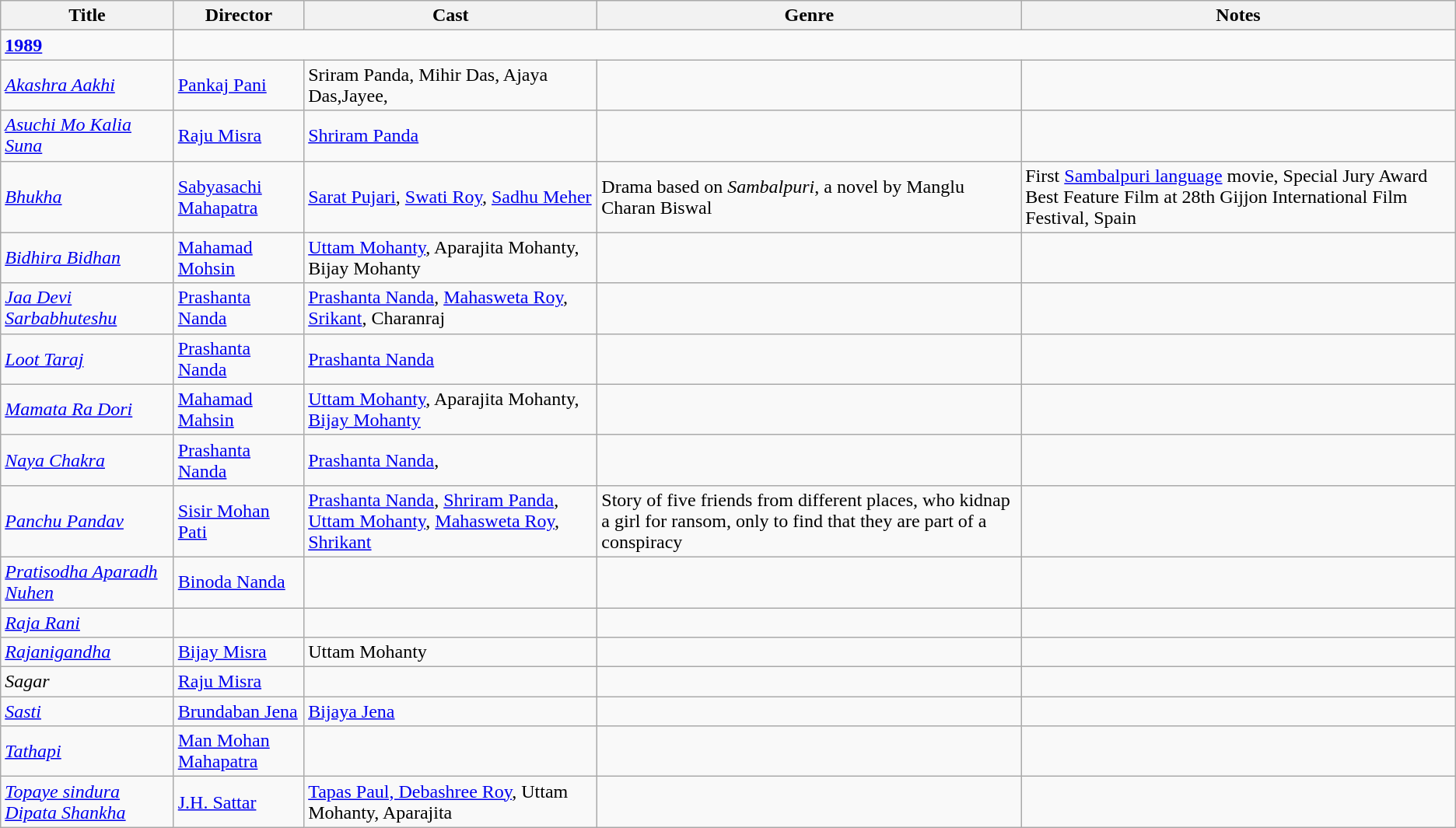<table class="wikitable sortable">
<tr>
<th>Title</th>
<th>Director</th>
<th>Cast</th>
<th>Genre</th>
<th>Notes</th>
</tr>
<tr>
<td><strong><a href='#'>1989</a></strong></td>
</tr>
<tr>
<td><em><a href='#'>Akashra Aakhi</a></em> </td>
<td><a href='#'>Pankaj Pani</a></td>
<td>Sriram Panda, Mihir Das, Ajaya Das,Jayee,</td>
<td></td>
<td></td>
</tr>
<tr>
<td><em><a href='#'>Asuchi Mo Kalia Suna</a></em> </td>
<td><a href='#'>Raju Misra</a></td>
<td><a href='#'>Shriram Panda</a></td>
<td></td>
<td></td>
</tr>
<tr>
<td><em><a href='#'>Bhukha</a></em> </td>
<td><a href='#'>Sabyasachi Mahapatra</a></td>
<td><a href='#'>Sarat Pujari</a>, <a href='#'>Swati Roy</a>, <a href='#'>Sadhu Meher</a></td>
<td>Drama based on <em>Sambalpuri</em>, a novel by Manglu Charan Biswal</td>
<td>First <a href='#'>Sambalpuri language</a> movie, Special Jury Award Best Feature Film at 28th Gijjon International Film Festival, Spain</td>
</tr>
<tr>
<td><em><a href='#'>Bidhira Bidhan</a></em> </td>
<td><a href='#'>Mahamad Mohsin</a></td>
<td><a href='#'>Uttam Mohanty</a>, Aparajita Mohanty, Bijay Mohanty</td>
<td></td>
<td></td>
</tr>
<tr>
<td><em><a href='#'>Jaa Devi Sarbabhuteshu</a></em> </td>
<td><a href='#'>Prashanta Nanda</a></td>
<td><a href='#'>Prashanta Nanda</a>, <a href='#'>Mahasweta Roy</a>, <a href='#'>Srikant</a>, Charanraj</td>
<td></td>
<td></td>
</tr>
<tr>
<td><em><a href='#'>Loot Taraj</a></em> </td>
<td><a href='#'>Prashanta Nanda</a></td>
<td><a href='#'>Prashanta Nanda</a></td>
<td></td>
<td></td>
</tr>
<tr>
<td><em><a href='#'>Mamata Ra Dori</a></em></td>
<td><a href='#'>Mahamad Mahsin</a></td>
<td><a href='#'>Uttam Mohanty</a>, Aparajita Mohanty, <a href='#'>Bijay Mohanty</a></td>
<td></td>
<td></td>
</tr>
<tr>
<td><em><a href='#'>Naya Chakra</a></em> </td>
<td><a href='#'>Prashanta Nanda</a></td>
<td><a href='#'>Prashanta Nanda</a>,</td>
<td></td>
<td></td>
</tr>
<tr>
<td><em><a href='#'>Panchu Pandav</a></em> </td>
<td><a href='#'>Sisir Mohan Pati</a></td>
<td><a href='#'>Prashanta Nanda</a>, <a href='#'>Shriram Panda</a>, <a href='#'>Uttam Mohanty</a>, <a href='#'>Mahasweta Roy</a>, <a href='#'>Shrikant</a></td>
<td>Story of five friends from different places, who kidnap a girl for ransom, only to find that they are part of a conspiracy</td>
<td></td>
</tr>
<tr>
<td><em><a href='#'>Pratisodha Aparadh Nuhen</a></em> </td>
<td><a href='#'>Binoda Nanda</a></td>
<td></td>
<td></td>
<td></td>
</tr>
<tr>
<td><em><a href='#'>Raja Rani</a></em> </td>
<td></td>
<td></td>
<td></td>
<td></td>
</tr>
<tr>
<td><em><a href='#'>Rajanigandha</a></em> </td>
<td><a href='#'>Bijay Misra</a></td>
<td>Uttam Mohanty</td>
<td></td>
<td></td>
</tr>
<tr>
<td><em>Sagar</em> </td>
<td><a href='#'>Raju Misra</a></td>
<td></td>
<td></td>
<td></td>
</tr>
<tr>
<td><em><a href='#'>Sasti</a></em> </td>
<td><a href='#'>Brundaban Jena</a></td>
<td><a href='#'>Bijaya Jena</a></td>
<td></td>
<td></td>
</tr>
<tr>
<td><em><a href='#'>Tathapi</a></em></td>
<td><a href='#'>Man Mohan Mahapatra</a></td>
<td></td>
<td></td>
<td></td>
</tr>
<tr>
<td><em><a href='#'>Topaye sindura Dipata Shankha</a></em></td>
<td><a href='#'>J.H. Sattar</a></td>
<td><a href='#'>Tapas Paul, Debashree Roy</a>, Uttam Mohanty, Aparajita</td>
<td></td>
<td></td>
</tr>
</table>
